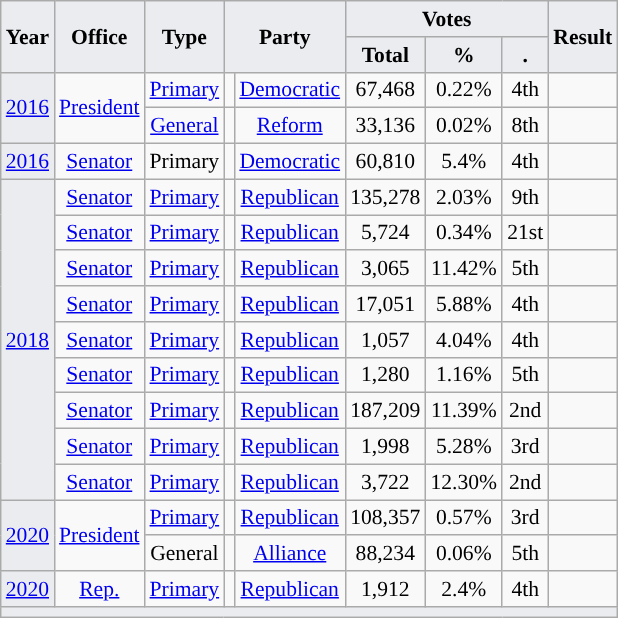<table class="wikitable" style="font-size:90%; text-align:center;">
<tr>
<th style="background-color:#EAECF0;" rowspan=2>Year</th>
<th style="background-color:#EAECF0;" rowspan=2>Office</th>
<th style="background-color:#EAECF0;" rowspan=2>Type</th>
<th style="background-color:#EAECF0;" colspan=2 rowspan=2>Party</th>
<th style="background-color:#EAECF0;" colspan=3>Votes</th>
<th style="background-color:#EAECF0;" rowspan=2>Result</th>
</tr>
<tr>
<th style="background-color:#EAECF0;">Total</th>
<th style="background-color:#EAECF0;">%</th>
<th style="background-color:#EAECF0;">.</th>
</tr>
<tr>
<td style="background-color:#EAECF0;" rowspan=2><a href='#'>2016</a></td>
<td rowspan=2><a href='#'>President</a></td>
<td><a href='#'>Primary</a></td>
<td style="background-color:"></td>
<td><a href='#'>Democratic</a></td>
<td>67,468</td>
<td>0.22%</td>
<td>4th</td>
<td></td>
</tr>
<tr>
<td><a href='#'>General</a></td>
<td style="background-color:"></td>
<td><a href='#'>Reform</a></td>
<td>33,136</td>
<td>0.02%</td>
<td>8th</td>
<td></td>
</tr>
<tr>
<td style="background-color:#EAECF0;"><a href='#'>2016</a></td>
<td><a href='#'>Senator</a></td>
<td>Primary</td>
<td style="background-color:"></td>
<td><a href='#'>Democratic</a></td>
<td>60,810</td>
<td>5.4%</td>
<td>4th</td>
<td></td>
</tr>
<tr>
<td style="background-color:#EAECF0;" rowspan=9><a href='#'>2018</a></td>
<td><a href='#'>Senator</a></td>
<td><a href='#'>Primary</a></td>
<td style="background-color:"></td>
<td><a href='#'>Republican</a></td>
<td>135,278</td>
<td>2.03%</td>
<td>9th</td>
<td></td>
</tr>
<tr>
<td><a href='#'>Senator</a></td>
<td><a href='#'>Primary</a></td>
<td style="background-color:"></td>
<td><a href='#'>Republican</a></td>
<td>5,724</td>
<td>0.34%</td>
<td>21st</td>
<td></td>
</tr>
<tr>
<td><a href='#'>Senator</a></td>
<td><a href='#'>Primary</a></td>
<td style="background-color:"></td>
<td><a href='#'>Republican</a></td>
<td>3,065</td>
<td>11.42%</td>
<td>5th</td>
<td></td>
</tr>
<tr>
<td><a href='#'>Senator</a></td>
<td><a href='#'>Primary</a></td>
<td style="background-color:"></td>
<td><a href='#'>Republican</a></td>
<td>17,051</td>
<td>5.88%</td>
<td>4th</td>
<td></td>
</tr>
<tr>
<td><a href='#'>Senator</a></td>
<td><a href='#'>Primary</a></td>
<td style="background-color:"></td>
<td><a href='#'>Republican</a></td>
<td>1,057</td>
<td>4.04%</td>
<td>4th</td>
<td></td>
</tr>
<tr>
<td><a href='#'>Senator</a></td>
<td><a href='#'>Primary</a></td>
<td style="background-color:"></td>
<td><a href='#'>Republican</a></td>
<td>1,280</td>
<td>1.16%</td>
<td>5th</td>
<td></td>
</tr>
<tr>
<td><a href='#'>Senator</a></td>
<td><a href='#'>Primary</a></td>
<td style="background-color:"></td>
<td><a href='#'>Republican</a></td>
<td>187,209</td>
<td>11.39%</td>
<td>2nd</td>
<td></td>
</tr>
<tr>
<td><a href='#'>Senator</a></td>
<td><a href='#'>Primary</a></td>
<td style="background-color:"></td>
<td><a href='#'>Republican</a></td>
<td>1,998</td>
<td>5.28%</td>
<td>3rd</td>
<td></td>
</tr>
<tr>
<td><a href='#'>Senator</a></td>
<td><a href='#'>Primary</a></td>
<td style="background-color:"></td>
<td><a href='#'>Republican</a></td>
<td>3,722</td>
<td>12.30%</td>
<td>2nd</td>
<td></td>
</tr>
<tr>
<td style="background-color:#EAECF0;" rowspan=2><a href='#'>2020</a></td>
<td rowspan=2><a href='#'>President</a></td>
<td><a href='#'>Primary</a></td>
<td style="background-color:"></td>
<td><a href='#'>Republican</a></td>
<td>108,357</td>
<td>0.57%</td>
<td>3rd</td>
<td></td>
</tr>
<tr>
<td>General</td>
<td style="background-color:"></td>
<td><a href='#'>Alliance</a></td>
<td>88,234</td>
<td>0.06%</td>
<td>5th</td>
<td></td>
</tr>
<tr>
<td style="background-color:#EAECF0;"><a href='#'>2020</a></td>
<td><a href='#'>Rep.</a></td>
<td><a href='#'>Primary</a></td>
<td style="background-color:"></td>
<td><a href='#'>Republican</a></td>
<td>1,912</td>
<td>2.4%</td>
<td>4th</td>
<td></td>
</tr>
<tr>
<td style="background-color:#EAECF0;" colspan=9></td>
</tr>
</table>
